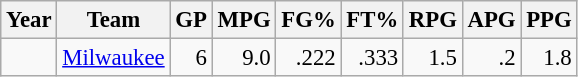<table class="wikitable sortable" style="font-size:95%; text-align:right;">
<tr>
<th>Year</th>
<th>Team</th>
<th>GP</th>
<th>MPG</th>
<th>FG%</th>
<th>FT%</th>
<th>RPG</th>
<th>APG</th>
<th>PPG</th>
</tr>
<tr>
<td style="text-align:left;"></td>
<td style="text-align:left;"><a href='#'>Milwaukee</a></td>
<td>6</td>
<td>9.0</td>
<td>.222</td>
<td>.333</td>
<td>1.5</td>
<td>.2</td>
<td>1.8</td>
</tr>
</table>
